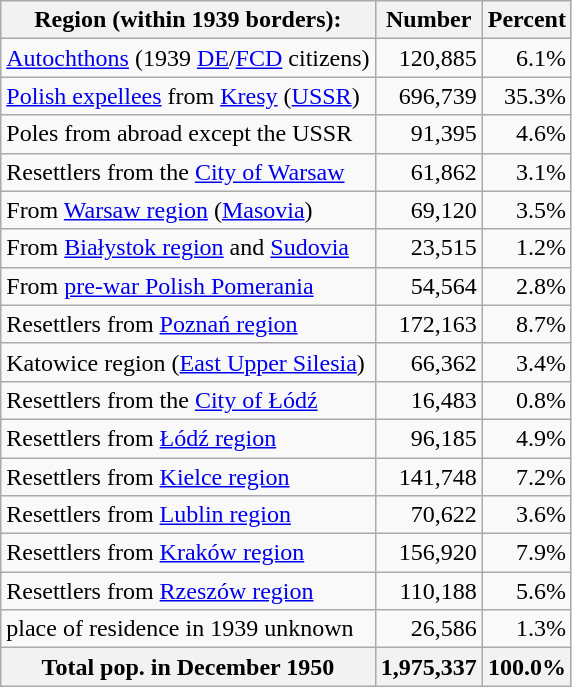<table class="wikitable sortable">
<tr>
<th>Region (within 1939 borders):</th>
<th>Number</th>
<th>Percent</th>
</tr>
<tr>
<td><a href='#'>Autochthons</a> (1939 <a href='#'>DE</a>/<a href='#'>FCD</a> citizens)</td>
<td style="text-align:right;">120,885</td>
<td style="text-align:right;">6.1%</td>
</tr>
<tr>
<td><a href='#'>Polish expellees</a> from <a href='#'>Kresy</a> (<a href='#'>USSR</a>)</td>
<td style="text-align:right;">696,739</td>
<td style="text-align:right;">35.3%</td>
</tr>
<tr>
<td>Poles from abroad except the USSR</td>
<td style="text-align:right;">91,395</td>
<td style="text-align:right;">4.6%</td>
</tr>
<tr>
<td>Resettlers from the <a href='#'>City of Warsaw</a></td>
<td style="text-align:right;">61,862</td>
<td style="text-align:right;">3.1%</td>
</tr>
<tr>
<td>From <a href='#'>Warsaw region</a> (<a href='#'>Masovia</a>)</td>
<td style="text-align:right;">69,120</td>
<td style="text-align:right;">3.5%</td>
</tr>
<tr>
<td>From <a href='#'>Białystok region</a> and <a href='#'>Sudovia</a></td>
<td style="text-align:right;">23,515</td>
<td style="text-align:right;">1.2%</td>
</tr>
<tr>
<td>From <a href='#'>pre-war Polish Pomerania</a></td>
<td style="text-align:right;">54,564</td>
<td style="text-align:right;">2.8%</td>
</tr>
<tr>
<td>Resettlers from <a href='#'>Poznań region</a></td>
<td style="text-align:right;">172,163</td>
<td style="text-align:right;">8.7%</td>
</tr>
<tr>
<td>Katowice region (<a href='#'>East Upper Silesia</a>)</td>
<td style="text-align:right;">66,362</td>
<td style="text-align:right;">3.4%</td>
</tr>
<tr>
<td>Resettlers from the <a href='#'>City of Łódź</a></td>
<td style="text-align:right;">16,483</td>
<td style="text-align:right;">0.8%</td>
</tr>
<tr>
<td>Resettlers from <a href='#'>Łódź region</a></td>
<td style="text-align:right;">96,185</td>
<td style="text-align:right;">4.9%</td>
</tr>
<tr>
<td>Resettlers from <a href='#'>Kielce region</a></td>
<td style="text-align:right;">141,748</td>
<td style="text-align:right;">7.2%</td>
</tr>
<tr>
<td>Resettlers from <a href='#'>Lublin region</a></td>
<td style="text-align:right;">70,622</td>
<td style="text-align:right;">3.6%</td>
</tr>
<tr>
<td>Resettlers from <a href='#'>Kraków region</a></td>
<td style="text-align:right;">156,920</td>
<td style="text-align:right;">7.9%</td>
</tr>
<tr>
<td>Resettlers from <a href='#'>Rzeszów region</a></td>
<td style="text-align:right;">110,188</td>
<td style="text-align:right;">5.6%</td>
</tr>
<tr>
<td>place of residence in 1939 unknown</td>
<td style="text-align:right;">26,586</td>
<td style="text-align:right;">1.3%</td>
</tr>
<tr>
<th>Total pop. in December 1950</th>
<th style="text-align:right;"><strong>1,975,337</strong></th>
<th style="text-align:right;">100.0%</th>
</tr>
</table>
